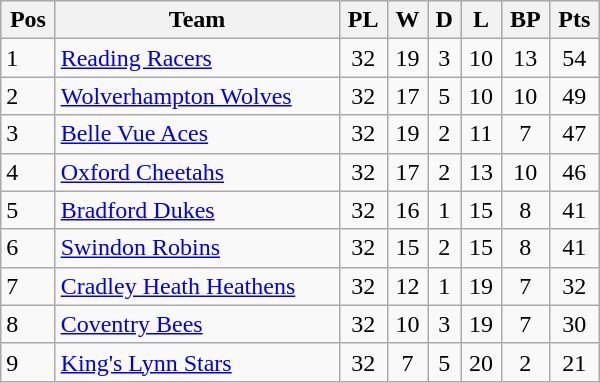<table class=wikitable width="400">
<tr>
<th>Pos</th>
<th>Team</th>
<th>PL</th>
<th>W</th>
<th>D</th>
<th>L</th>
<th>BP</th>
<th>Pts</th>
</tr>
<tr>
<td>1</td>
<td><a href='#'>Reading Racers</a></td>
<td align="center">32</td>
<td align="center">19</td>
<td align="center">3</td>
<td align="center">10</td>
<td align="center">13</td>
<td align="center">54</td>
</tr>
<tr>
<td>2</td>
<td><a href='#'>Wolverhampton Wolves</a></td>
<td align="center">32</td>
<td align="center">17</td>
<td align="center">5</td>
<td align="center">10</td>
<td align="center">10</td>
<td align="center">49</td>
</tr>
<tr>
<td>3</td>
<td><a href='#'>Belle Vue Aces</a></td>
<td align="center">32</td>
<td align="center">19</td>
<td align="center">2</td>
<td align="center">11</td>
<td align="center">7</td>
<td align="center">47</td>
</tr>
<tr>
<td>4</td>
<td><a href='#'>Oxford Cheetahs</a></td>
<td align="center">32</td>
<td align="center">17</td>
<td align="center">2</td>
<td align="center">13</td>
<td align="center">10</td>
<td align="center">46</td>
</tr>
<tr>
<td>5</td>
<td><a href='#'>Bradford Dukes</a></td>
<td align="center">32</td>
<td align="center">16</td>
<td align="center">1</td>
<td align="center">15</td>
<td align="center">8</td>
<td align="center">41</td>
</tr>
<tr>
<td>6</td>
<td><a href='#'>Swindon Robins</a></td>
<td align="center">32</td>
<td align="center">15</td>
<td align="center">2</td>
<td align="center">15</td>
<td align="center">8</td>
<td align="center">41</td>
</tr>
<tr>
<td>7</td>
<td><a href='#'>Cradley Heath Heathens</a></td>
<td align="center">32</td>
<td align="center">12</td>
<td align="center">1</td>
<td align="center">19</td>
<td align="center">7</td>
<td align="center">32</td>
</tr>
<tr>
<td>8</td>
<td><a href='#'>Coventry Bees</a></td>
<td align="center">32</td>
<td align="center">10</td>
<td align="center">3</td>
<td align="center">19</td>
<td align="center">7</td>
<td align="center">30</td>
</tr>
<tr>
<td>9</td>
<td><a href='#'>King's Lynn Stars</a></td>
<td align="center">32</td>
<td align="center">7</td>
<td align="center">5</td>
<td align="center">20</td>
<td align="center">2</td>
<td align="center">21</td>
</tr>
</table>
